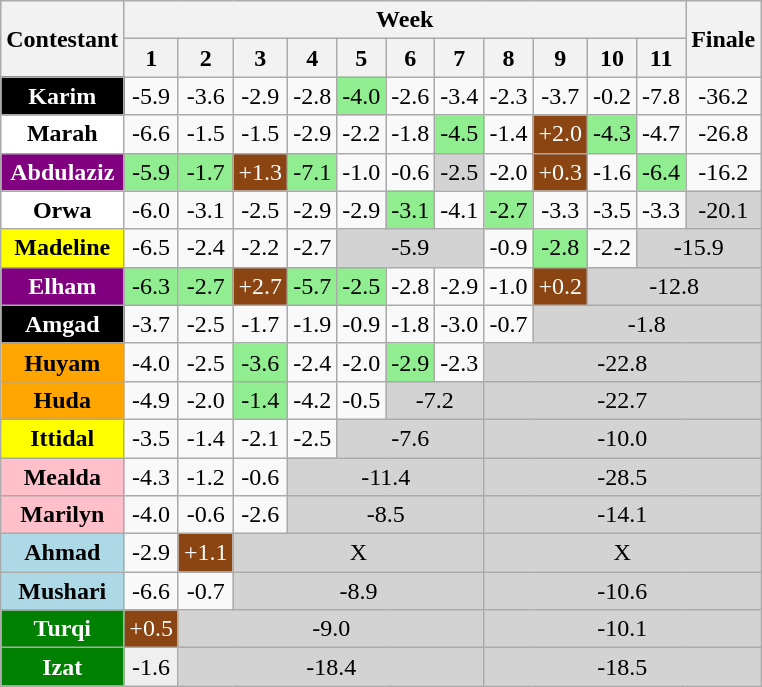<table class="wikitable" align="center" style="text-align:center">
<tr>
<th rowspan=2>Contestant</th>
<th colspan=11>Week</th>
<th rowspan=2>Finale</th>
</tr>
<tr>
<th>1</th>
<th>2</th>
<th>3</th>
<th>4</th>
<th>5</th>
<th>6</th>
<th>7</th>
<th>8</th>
<th>9</th>
<th>10</th>
<th>11</th>
</tr>
<tr>
<td style="background:black;color:white;"><strong>Karim</strong></td>
<td>-5.9</td>
<td>-3.6</td>
<td>-2.9</td>
<td>-2.8</td>
<td style="background:lightgreen">-4.0</td>
<td>-2.6</td>
<td>-3.4</td>
<td>-2.3</td>
<td>-3.7</td>
<td>-0.2</td>
<td>-7.8</td>
<td>-36.2</td>
</tr>
<tr>
<td style="background:white"><strong>Marah</strong></td>
<td>-6.6</td>
<td>-1.5</td>
<td>-1.5</td>
<td>-2.9</td>
<td>-2.2</td>
<td>-1.8</td>
<td style="background:lightgreen">-4.5</td>
<td>-1.4</td>
<td style="background:saddlebrown;color:white;">+2.0</td>
<td style="background:lightgreen">-4.3</td>
<td>-4.7</td>
<td>-26.8</td>
</tr>
<tr>
<td style="background:purple;color:white;"><strong>Abdulaziz</strong></td>
<td style="background:lightgreen">-5.9</td>
<td style="background:lightgreen">-1.7</td>
<td style="background:saddlebrown;color:white;">+1.3</td>
<td style="background:lightgreen">-7.1</td>
<td>-1.0</td>
<td>-0.6</td>
<td style="background:lightgrey" colspan=1>-2.5</td>
<td>-2.0</td>
<td style="background:saddlebrown;color:white;">+0.3</td>
<td>-1.6</td>
<td style="background:lightgreen">-6.4</td>
<td>-16.2</td>
</tr>
<tr>
<td style="background:white"><strong>Orwa</strong></td>
<td>-6.0</td>
<td>-3.1</td>
<td>-2.5</td>
<td>-2.9</td>
<td>-2.9</td>
<td style="background:lightgreen">-3.1</td>
<td>-4.1</td>
<td style="background:lightgreen">-2.7</td>
<td>-3.3</td>
<td>-3.5</td>
<td>-3.3</td>
<td style="background:lightgrey" colspan=1>-20.1</td>
</tr>
<tr>
<td style="background:yellow"><strong>Madeline</strong></td>
<td>-6.5</td>
<td>-2.4</td>
<td>-2.2</td>
<td>-2.7</td>
<td style="background:lightgrey" colspan=3>-5.9</td>
<td>-0.9</td>
<td style="background:lightgreen">-2.8</td>
<td>-2.2</td>
<td style="background:lightgrey" colspan=2>-15.9</td>
</tr>
<tr>
<td style="background:purple;color:white;"><strong>Elham</strong></td>
<td style="background:lightgreen">-6.3</td>
<td style="background:lightgreen">-2.7</td>
<td style="background:saddlebrown;color:white;">+2.7</td>
<td style="background:lightgreen">-5.7</td>
<td style="background:lightgreen">-2.5</td>
<td>-2.8</td>
<td>-2.9</td>
<td>-1.0</td>
<td style="background:saddlebrown;color:white;">+0.2</td>
<td style="background:lightgrey" colspan=3>-12.8</td>
</tr>
<tr>
<td style="background:black;color:white;"><strong>Amgad</strong></td>
<td>-3.7</td>
<td>-2.5</td>
<td>-1.7</td>
<td>-1.9</td>
<td>-0.9</td>
<td>-1.8</td>
<td>-3.0</td>
<td>-0.7</td>
<td style="background:lightgrey" colspan=4>-1.8</td>
</tr>
<tr>
<td style="background:orange"><strong>Huyam</strong></td>
<td>-4.0</td>
<td>-2.5</td>
<td style="background:lightgreen">-3.6</td>
<td>-2.4</td>
<td>-2.0</td>
<td style="background:lightgreen">-2.9</td>
<td>-2.3</td>
<td style="background:lightgrey" colspan=5>-22.8</td>
</tr>
<tr>
<td style="background:orange"><strong>Huda</strong></td>
<td>-4.9</td>
<td>-2.0</td>
<td style="background:lightgreen">-1.4</td>
<td>-4.2</td>
<td>-0.5</td>
<td style="background:lightgrey" colspan=2>-7.2</td>
<td style="background:lightgrey" colspan=5>-22.7</td>
</tr>
<tr>
<td style="background:yellow"><strong>Ittidal</strong></td>
<td>-3.5</td>
<td>-1.4</td>
<td>-2.1</td>
<td>-2.5</td>
<td style="background:lightgrey" colspan=3>-7.6</td>
<td style="background:lightgrey" colspan=5>-10.0</td>
</tr>
<tr>
<td style="background:pink"><strong>Mealda</strong></td>
<td>-4.3</td>
<td>-1.2</td>
<td>-0.6</td>
<td style="background:lightgrey" colspan=4>-11.4</td>
<td style="background:lightgrey" colspan=5>-28.5</td>
</tr>
<tr>
<td style="background:pink"><strong>Marilyn</strong></td>
<td>-4.0</td>
<td>-0.6</td>
<td>-2.6</td>
<td style="background:lightgrey" colspan=4>-8.5</td>
<td style="background:lightgrey" colspan=5>-14.1</td>
</tr>
<tr>
<td style="background:lightblue"><strong>Ahmad</strong></td>
<td>-2.9</td>
<td style="background:saddlebrown;color:white;">+1.1</td>
<td style="background:lightgrey" colspan=5>X</td>
<td style="background:lightgrey" colspan=5>X</td>
</tr>
<tr>
<td style="background:lightblue"><strong>Mushari</strong></td>
<td>-6.6</td>
<td>-0.7</td>
<td style="background:lightgrey" colspan=5>-8.9</td>
<td style="background:lightgrey" colspan=5>-10.6</td>
</tr>
<tr>
<td style="background:green;color:white;"><strong>Turqi</strong></td>
<td style="background:saddlebrown;color:white;">+0.5</td>
<td style="background:lightgrey" colspan=6>-9.0</td>
<td style="background:lightgrey" colspan=5>-10.1</td>
</tr>
<tr style="background:#EFEFEF">
<td style="background:green;color:white;"><strong>Izat</strong></td>
<td>-1.6</td>
<td style="background:lightgrey" colspan=6>-18.4</td>
<td style="background:lightgrey" colspan=5>-18.5</td>
</tr>
</table>
